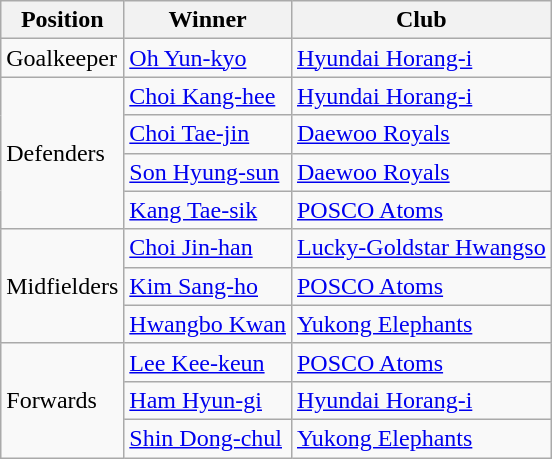<table class="wikitable">
<tr>
<th>Position</th>
<th>Winner</th>
<th>Club</th>
</tr>
<tr>
<td>Goalkeeper</td>
<td> <a href='#'>Oh Yun-kyo</a></td>
<td><a href='#'>Hyundai Horang-i</a></td>
</tr>
<tr>
<td rowspan="4">Defenders</td>
<td> <a href='#'>Choi Kang-hee</a></td>
<td><a href='#'>Hyundai Horang-i</a></td>
</tr>
<tr>
<td> <a href='#'>Choi Tae-jin</a></td>
<td><a href='#'>Daewoo Royals</a></td>
</tr>
<tr>
<td> <a href='#'>Son Hyung-sun</a></td>
<td><a href='#'>Daewoo Royals</a></td>
</tr>
<tr>
<td> <a href='#'>Kang Tae-sik</a></td>
<td><a href='#'>POSCO Atoms</a></td>
</tr>
<tr>
<td rowspan="3">Midfielders</td>
<td> <a href='#'>Choi Jin-han</a></td>
<td><a href='#'>Lucky-Goldstar Hwangso</a></td>
</tr>
<tr>
<td> <a href='#'>Kim Sang-ho</a></td>
<td><a href='#'>POSCO Atoms</a></td>
</tr>
<tr>
<td> <a href='#'>Hwangbo Kwan</a></td>
<td><a href='#'>Yukong Elephants</a></td>
</tr>
<tr>
<td rowspan="3">Forwards</td>
<td> <a href='#'>Lee Kee-keun</a></td>
<td><a href='#'>POSCO Atoms</a></td>
</tr>
<tr>
<td> <a href='#'>Ham Hyun-gi</a></td>
<td><a href='#'>Hyundai Horang-i</a></td>
</tr>
<tr>
<td> <a href='#'>Shin Dong-chul</a></td>
<td><a href='#'>Yukong Elephants</a></td>
</tr>
</table>
